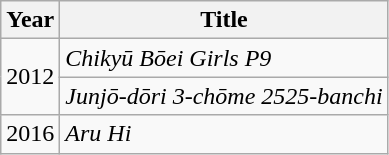<table class="wikitable">
<tr>
<th>Year</th>
<th>Title</th>
</tr>
<tr>
<td rowspan="2">2012</td>
<td><em>Chikyū Bōei Girls P9</em></td>
</tr>
<tr>
<td><em>Junjō-dōri 3-chōme 2525-banchi</em></td>
</tr>
<tr>
<td>2016</td>
<td><em>Aru Hi</em></td>
</tr>
</table>
